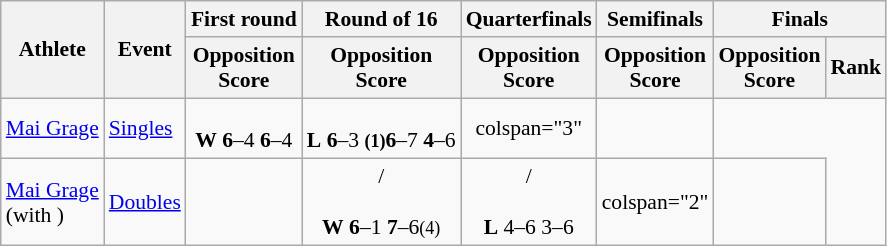<table class="wikitable" style="font-size:90%; text-align:center;">
<tr>
<th rowspan="2">Athlete</th>
<th rowspan="2">Event</th>
<th>First round</th>
<th>Round of 16</th>
<th>Quarterfinals</th>
<th>Semifinals</th>
<th colspan="2">Finals</th>
</tr>
<tr>
<th>Opposition<br>Score</th>
<th>Opposition<br>Score</th>
<th>Opposition<br>Score</th>
<th>Opposition<br>Score</th>
<th>Opposition<br>Score</th>
<th>Rank</th>
</tr>
<tr>
<td style="text-align:left;"><a href='#'>Mai Grage</a></td>
<td style="text-align:left;"><a href='#'>Singles</a></td>
<td><br><strong>W</strong> <strong>6</strong>–4 <strong>6</strong>–4</td>
<td><br><strong>L</strong> <strong>6</strong>–3 <strong><small>(1)</small>6</strong>–7 <strong>4</strong>–6</td>
<td>colspan="3" </td>
<td></td>
</tr>
<tr>
<td style="text-align:left;"><a href='#'>Mai Grage</a><br>(with )</td>
<td style="text-align:left;"><a href='#'>Doubles</a></td>
<td></td>
<td>/ <br><br><strong>W</strong> <strong>6</strong>–1 <strong>7</strong>–6<small>(4)</small></td>
<td>/ <br><br><strong>L</strong> 4–6 3–6</td>
<td>colspan="2" </td>
<td></td>
</tr>
</table>
